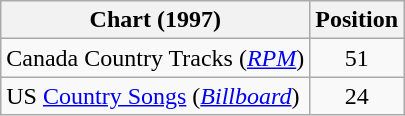<table class="wikitable sortable">
<tr>
<th scope="col">Chart (1997)</th>
<th scope="col">Position</th>
</tr>
<tr>
<td>Canada Country Tracks (<em><a href='#'>RPM</a></em>)</td>
<td align="center">51</td>
</tr>
<tr>
<td>US <a href='#'>Country Songs</a> (<em><a href='#'>Billboard</a></em>)</td>
<td align="center">24</td>
</tr>
</table>
